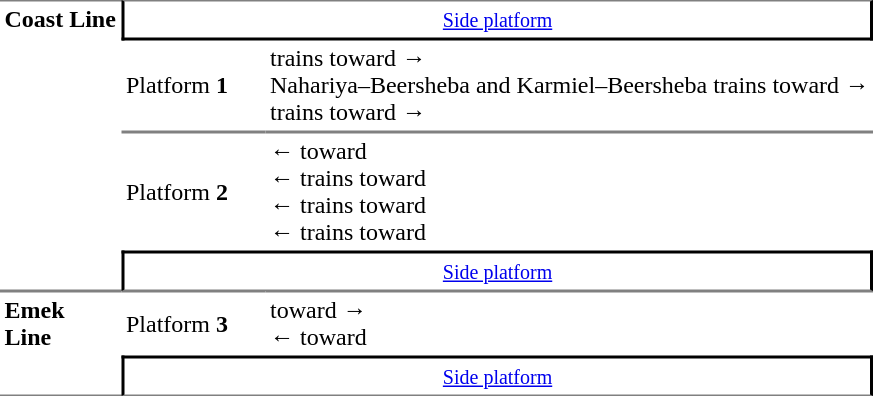<table border=0 cellspacing=0 cellpadding=3>
<tr>
<td style="border-top:solid 1px gray;border-bottom:solid 1px gray;vertical-align:top;" rowspan=4 width=75px><strong>Coast Line</strong></td>
<td style="border-top:solid 1px gray;border-right:solid 2px black;border-left:solid 2px black;border-bottom:solid 2px black;text-align:center;" colspan=2><small><a href='#'>Side platform</a></small></td>
</tr>
<tr>
<td style="border-bottom:solid 1px gray;" width=90>Platform <strong>1</strong></td>
<td style="border-bottom:solid 1px gray;">  trains toward   →<br>   Nahariya–Beersheba and Karmiel–Beersheba trains toward   →<br>  trains toward   →</td>
</tr>
<tr>
<td style="border-top:solid 1px gray;">Platform <strong>2</strong></td>
<td style="border-top:solid 1px gray;">←  toward  <br>←  trains toward  <br>←  trains toward  <br>←  trains toward  </td>
</tr>
<tr>
<td style="border-top:solid 2px black;border-right:solid 2px black;border-left:solid 2px black;border-bottom:solid 1px gray;text-align:center;" colspan=2><small><a href='#'>Side platform</a></small></td>
</tr>
<tr>
<td style="border-top:solid 1px gray;border-bottom:solid 1px gray;vertical-align:top;" rowspan=2><strong>Emek Line</strong></td>
<td style="border-top:solid 1px gray;">Platform <strong>3</strong></td>
<td style="border-top:solid 1px gray;">  toward   →<br>←  toward  </td>
</tr>
<tr>
<td style="border-top:solid 2px black;border-right:solid 2px black;border-left:solid 2px black;border-bottom:solid 1px gray;text-align:center;" colspan=2><small><a href='#'>Side platform</a></small></td>
</tr>
</table>
